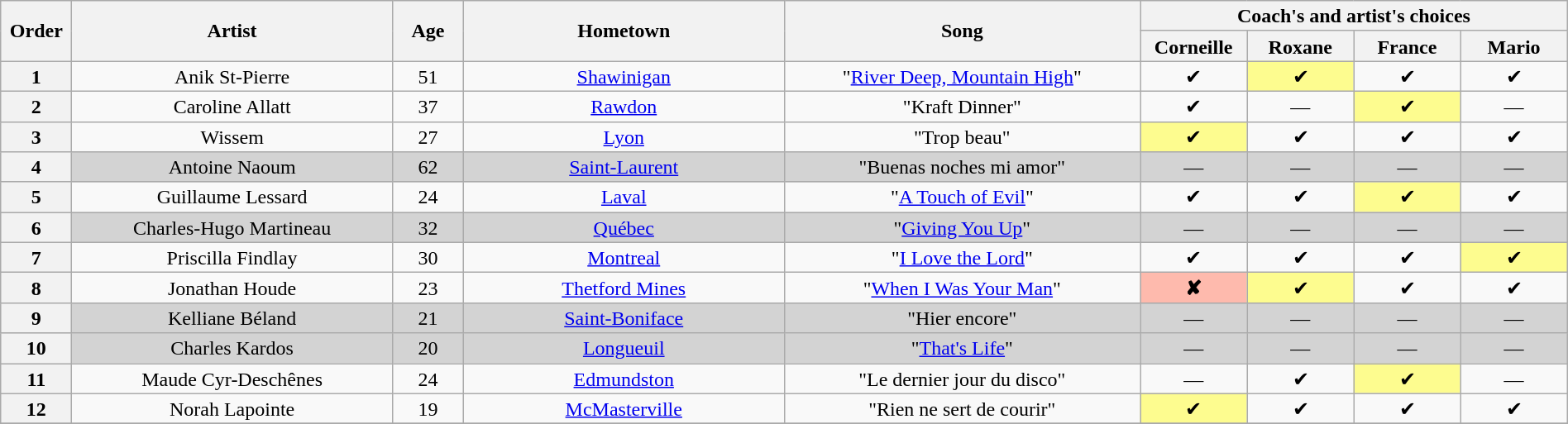<table class="wikitable" style="text-align:center; line-height:17px; width:100%;">
<tr>
<th scope="col" rowspan="2" style="width:04%;">Order</th>
<th scope="col" rowspan="2" style="width:18%;">Artist</th>
<th scope="col" rowspan="2" style="width:04%;">Age</th>
<th scope="col" rowspan="2" style="width:18%;">Hometown</th>
<th scope="col" rowspan="2" style="width:20%;">Song</th>
<th scope="col" colspan="4" style="width:24%;">Coach's and artist's choices</th>
</tr>
<tr>
<th style="width:06%;">Corneille</th>
<th style="width:06%;">Roxane</th>
<th style="width:06%;">France</th>
<th style="width:06%;">Mario</th>
</tr>
<tr>
<th>1</th>
<td>Anik St-Pierre</td>
<td>51</td>
<td><a href='#'>Shawinigan</a></td>
<td>"<a href='#'>River Deep, Mountain High</a>"</td>
<td>✔</td>
<td style="background:#fdfc8f;">✔</td>
<td>✔</td>
<td>✔</td>
</tr>
<tr>
<th>2</th>
<td>Caroline Allatt</td>
<td>37</td>
<td><a href='#'>Rawdon</a></td>
<td>"Kraft Dinner"</td>
<td>✔</td>
<td>—</td>
<td style="background:#fdfc8f;">✔</td>
<td>—</td>
</tr>
<tr>
<th>3</th>
<td>Wissem</td>
<td>27</td>
<td><a href='#'>Lyon</a></td>
<td>"Trop beau"</td>
<td style="background:#fdfc8f;">✔</td>
<td>✔</td>
<td>✔</td>
<td>✔</td>
</tr>
<tr bgcolor=lightgrey>
<th>4</th>
<td>Antoine Naoum</td>
<td>62</td>
<td><a href='#'>Saint-Laurent</a></td>
<td>"Buenas noches mi amor"</td>
<td>—</td>
<td>—</td>
<td>—</td>
<td>—</td>
</tr>
<tr>
<th>5</th>
<td>Guillaume Lessard</td>
<td>24</td>
<td><a href='#'>Laval</a></td>
<td>"<a href='#'>A Touch of Evil</a>"</td>
<td>✔</td>
<td>✔</td>
<td style="background:#fdfc8f;">✔</td>
<td>✔</td>
</tr>
<tr bgcolor=lightgrey>
<th>6</th>
<td>Charles-Hugo Martineau</td>
<td>32</td>
<td><a href='#'>Québec</a></td>
<td>"<a href='#'>Giving You Up</a>"</td>
<td>—</td>
<td>—</td>
<td>—</td>
<td>—</td>
</tr>
<tr>
<th>7</th>
<td>Priscilla Findlay</td>
<td>30</td>
<td><a href='#'>Montreal</a></td>
<td>"<a href='#'>I Love the Lord</a>"</td>
<td>✔</td>
<td>✔</td>
<td>✔</td>
<td style="background:#fdfc8f;">✔</td>
</tr>
<tr>
<th>8</th>
<td>Jonathan Houde</td>
<td>23</td>
<td><a href='#'>Thetford Mines</a></td>
<td>"<a href='#'>When I Was Your Man</a>"</td>
<td style="background:#febaad"><strong>✘</strong></td>
<td style="background:#fdfc8f;">✔</td>
<td>✔</td>
<td>✔</td>
</tr>
<tr bgcolor=lightgrey>
<th>9</th>
<td>Kelliane Béland</td>
<td>21</td>
<td><a href='#'>Saint-Boniface</a></td>
<td>"Hier encore"</td>
<td>—</td>
<td>—</td>
<td>—</td>
<td>—</td>
</tr>
<tr bgcolor=lightgrey>
<th>10</th>
<td>Charles Kardos</td>
<td>20</td>
<td><a href='#'>Longueuil</a></td>
<td>"<a href='#'>That's Life</a>"</td>
<td>—</td>
<td>—</td>
<td>—</td>
<td>—</td>
</tr>
<tr>
<th>11</th>
<td>Maude Cyr-Deschênes</td>
<td>24</td>
<td><a href='#'>Edmundston</a></td>
<td>"Le dernier jour du disco"</td>
<td>—</td>
<td>✔</td>
<td style="background:#fdfc8f;">✔</td>
<td>—</td>
</tr>
<tr>
<th>12</th>
<td>Norah Lapointe</td>
<td>19</td>
<td><a href='#'>McMasterville</a></td>
<td>"Rien ne sert de courir"</td>
<td style="background:#fdfc8f;">✔</td>
<td>✔</td>
<td>✔</td>
<td>✔</td>
</tr>
<tr>
</tr>
</table>
